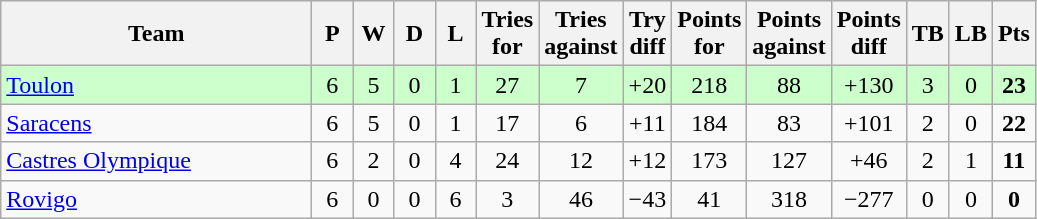<table class="wikitable" style="text-align: center;">
<tr>
<th width="200">Team</th>
<th width="20">P</th>
<th width="20">W</th>
<th width="20">D</th>
<th width="20">L</th>
<th width="20">Tries for</th>
<th width="20">Tries against</th>
<th width="20">Try diff</th>
<th width="20">Points for</th>
<th width="20">Points against</th>
<th width="25">Points diff</th>
<th width="20">TB</th>
<th width="20">LB</th>
<th width="20">Pts</th>
</tr>
<tr bgcolor="#ccffcc">
<td align=left> <a href='#'>Toulon</a></td>
<td>6</td>
<td>5</td>
<td>0</td>
<td>1</td>
<td>27</td>
<td>7</td>
<td>+20</td>
<td>218</td>
<td>88</td>
<td>+130</td>
<td>3</td>
<td>0</td>
<td><strong>23</strong></td>
</tr>
<tr>
<td align=left> <a href='#'>Saracens</a></td>
<td>6</td>
<td>5</td>
<td>0</td>
<td>1</td>
<td>17</td>
<td>6</td>
<td>+11</td>
<td>184</td>
<td>83</td>
<td>+101</td>
<td>2</td>
<td>0</td>
<td><strong>22</strong></td>
</tr>
<tr>
<td align=left> <a href='#'>Castres Olympique</a></td>
<td>6</td>
<td>2</td>
<td>0</td>
<td>4</td>
<td>24</td>
<td>12</td>
<td>+12</td>
<td>173</td>
<td>127</td>
<td>+46</td>
<td>2</td>
<td>1</td>
<td><strong>11</strong></td>
</tr>
<tr>
<td align=left> <a href='#'>Rovigo</a></td>
<td>6</td>
<td>0</td>
<td>0</td>
<td>6</td>
<td>3</td>
<td>46</td>
<td>−43</td>
<td>41</td>
<td>318</td>
<td>−277</td>
<td>0</td>
<td>0</td>
<td><strong>0</strong></td>
</tr>
</table>
